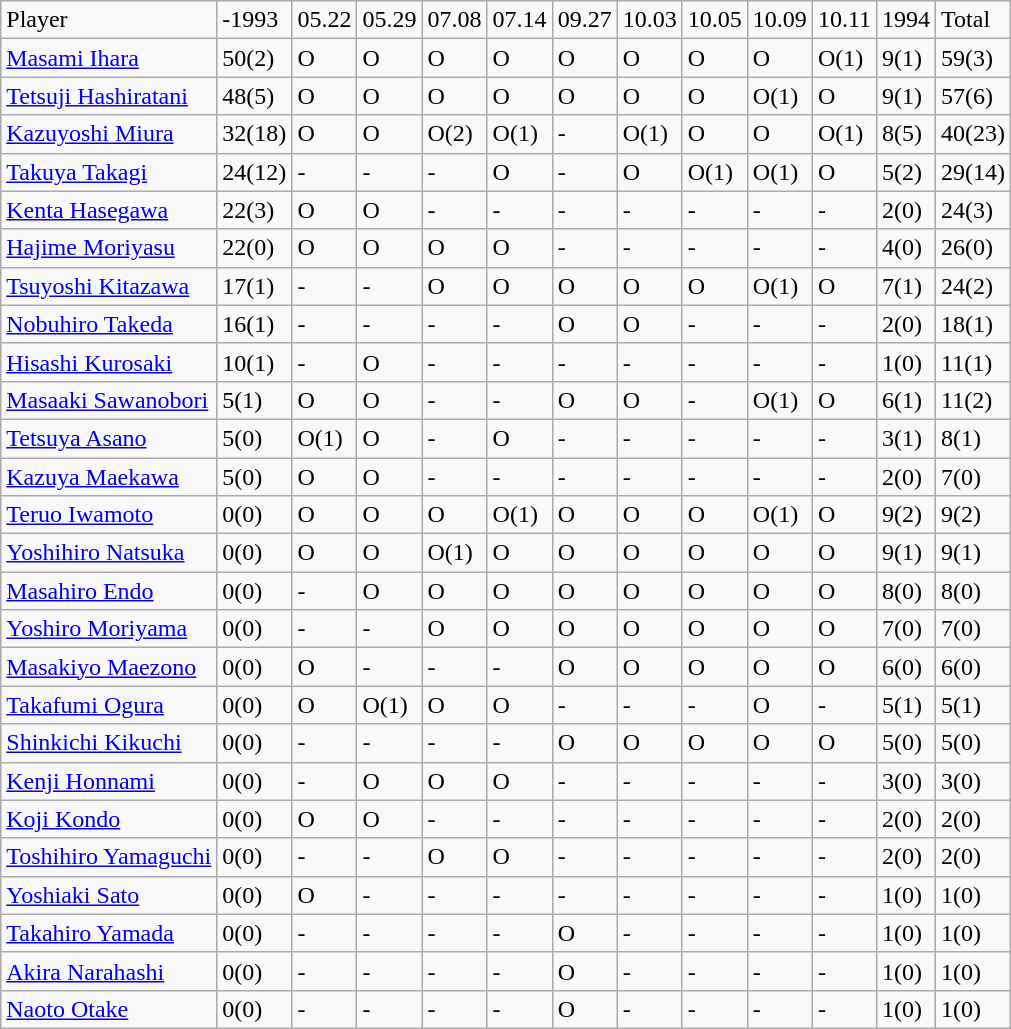<table class="wikitable" style="text-align:left;">
<tr>
<td>Player</td>
<td>-1993</td>
<td>05.22</td>
<td>05.29</td>
<td>07.08</td>
<td>07.14</td>
<td>09.27</td>
<td>10.03</td>
<td>10.05</td>
<td>10.09</td>
<td>10.11</td>
<td>1994</td>
<td>Total</td>
</tr>
<tr>
<td><a href='#'>Masami Ihara</a></td>
<td>50(2)</td>
<td>O</td>
<td>O</td>
<td>O</td>
<td>O</td>
<td>O</td>
<td>O</td>
<td>O</td>
<td>O</td>
<td>O(1)</td>
<td>9(1)</td>
<td>59(3)</td>
</tr>
<tr>
<td><a href='#'>Tetsuji Hashiratani</a></td>
<td>48(5)</td>
<td>O</td>
<td>O</td>
<td>O</td>
<td>O</td>
<td>O</td>
<td>O</td>
<td>O</td>
<td>O(1)</td>
<td>O</td>
<td>9(1)</td>
<td>57(6)</td>
</tr>
<tr>
<td><a href='#'>Kazuyoshi Miura</a></td>
<td>32(18)</td>
<td>O</td>
<td>O</td>
<td>O(2)</td>
<td>O(1)</td>
<td>-</td>
<td>O(1)</td>
<td>O</td>
<td>O</td>
<td>O(1)</td>
<td>8(5)</td>
<td>40(23)</td>
</tr>
<tr>
<td><a href='#'>Takuya Takagi</a></td>
<td>24(12)</td>
<td>-</td>
<td>-</td>
<td>-</td>
<td>O</td>
<td>-</td>
<td>O</td>
<td>O(1)</td>
<td>O(1)</td>
<td>O</td>
<td>5(2)</td>
<td>29(14)</td>
</tr>
<tr>
<td><a href='#'>Kenta Hasegawa</a></td>
<td>22(3)</td>
<td>O</td>
<td>O</td>
<td>-</td>
<td>-</td>
<td>-</td>
<td>-</td>
<td>-</td>
<td>-</td>
<td>-</td>
<td>2(0)</td>
<td>24(3)</td>
</tr>
<tr>
<td><a href='#'>Hajime Moriyasu</a></td>
<td>22(0)</td>
<td>O</td>
<td>O</td>
<td>O</td>
<td>O</td>
<td>-</td>
<td>-</td>
<td>-</td>
<td>-</td>
<td>-</td>
<td>4(0)</td>
<td>26(0)</td>
</tr>
<tr>
<td><a href='#'>Tsuyoshi Kitazawa</a></td>
<td>17(1)</td>
<td>-</td>
<td>-</td>
<td>O</td>
<td>O</td>
<td>O</td>
<td>O</td>
<td>O</td>
<td>O(1)</td>
<td>O</td>
<td>7(1)</td>
<td>24(2)</td>
</tr>
<tr>
<td><a href='#'>Nobuhiro Takeda</a></td>
<td>16(1)</td>
<td>-</td>
<td>-</td>
<td>-</td>
<td>-</td>
<td>O</td>
<td>O</td>
<td>-</td>
<td>-</td>
<td>-</td>
<td>2(0)</td>
<td>18(1)</td>
</tr>
<tr>
<td><a href='#'>Hisashi Kurosaki</a></td>
<td>10(1)</td>
<td>-</td>
<td>O</td>
<td>-</td>
<td>-</td>
<td>-</td>
<td>-</td>
<td>-</td>
<td>-</td>
<td>-</td>
<td>1(0)</td>
<td>11(1)</td>
</tr>
<tr>
<td><a href='#'>Masaaki Sawanobori</a></td>
<td>5(1)</td>
<td>O</td>
<td>O</td>
<td>-</td>
<td>-</td>
<td>O</td>
<td>O</td>
<td>-</td>
<td>O(1)</td>
<td>O</td>
<td>6(1)</td>
<td>11(2)</td>
</tr>
<tr>
<td><a href='#'>Tetsuya Asano</a></td>
<td>5(0)</td>
<td>O(1)</td>
<td>O</td>
<td>-</td>
<td>O</td>
<td>-</td>
<td>-</td>
<td>-</td>
<td>-</td>
<td>-</td>
<td>3(1)</td>
<td>8(1)</td>
</tr>
<tr>
<td><a href='#'>Kazuya Maekawa</a></td>
<td>5(0)</td>
<td>O</td>
<td>O</td>
<td>-</td>
<td>-</td>
<td>-</td>
<td>-</td>
<td>-</td>
<td>-</td>
<td>-</td>
<td>2(0)</td>
<td>7(0)</td>
</tr>
<tr>
<td><a href='#'>Teruo Iwamoto</a></td>
<td>0(0)</td>
<td>O</td>
<td>O</td>
<td>O</td>
<td>O(1)</td>
<td>O</td>
<td>O</td>
<td>O</td>
<td>O(1)</td>
<td>O</td>
<td>9(2)</td>
<td>9(2)</td>
</tr>
<tr>
<td><a href='#'>Yoshihiro Natsuka</a></td>
<td>0(0)</td>
<td>O</td>
<td>O</td>
<td>O(1)</td>
<td>O</td>
<td>O</td>
<td>O</td>
<td>O</td>
<td>O</td>
<td>O</td>
<td>9(1)</td>
<td>9(1)</td>
</tr>
<tr>
<td><a href='#'>Masahiro Endo</a></td>
<td>0(0)</td>
<td>-</td>
<td>O</td>
<td>O</td>
<td>O</td>
<td>O</td>
<td>O</td>
<td>O</td>
<td>O</td>
<td>O</td>
<td>8(0)</td>
<td>8(0)</td>
</tr>
<tr>
<td><a href='#'>Yoshiro Moriyama</a></td>
<td>0(0)</td>
<td>-</td>
<td>-</td>
<td>O</td>
<td>O</td>
<td>O</td>
<td>O</td>
<td>O</td>
<td>O</td>
<td>O</td>
<td>7(0)</td>
<td>7(0)</td>
</tr>
<tr>
<td><a href='#'>Masakiyo Maezono</a></td>
<td>0(0)</td>
<td>O</td>
<td>-</td>
<td>-</td>
<td>-</td>
<td>O</td>
<td>O</td>
<td>O</td>
<td>O</td>
<td>O</td>
<td>6(0)</td>
<td>6(0)</td>
</tr>
<tr>
<td><a href='#'>Takafumi Ogura</a></td>
<td>0(0)</td>
<td>O</td>
<td>O(1)</td>
<td>O</td>
<td>O</td>
<td>-</td>
<td>-</td>
<td>-</td>
<td>O</td>
<td>-</td>
<td>5(1)</td>
<td>5(1)</td>
</tr>
<tr>
<td><a href='#'>Shinkichi Kikuchi</a></td>
<td>0(0)</td>
<td>-</td>
<td>-</td>
<td>-</td>
<td>-</td>
<td>O</td>
<td>O</td>
<td>O</td>
<td>O</td>
<td>O</td>
<td>5(0)</td>
<td>5(0)</td>
</tr>
<tr>
<td><a href='#'>Kenji Honnami</a></td>
<td>0(0)</td>
<td>-</td>
<td>O</td>
<td>O</td>
<td>O</td>
<td>-</td>
<td>-</td>
<td>-</td>
<td>-</td>
<td>-</td>
<td>3(0)</td>
<td>3(0)</td>
</tr>
<tr>
<td><a href='#'>Koji Kondo</a></td>
<td>0(0)</td>
<td>O</td>
<td>O</td>
<td>-</td>
<td>-</td>
<td>-</td>
<td>-</td>
<td>-</td>
<td>-</td>
<td>-</td>
<td>2(0)</td>
<td>2(0)</td>
</tr>
<tr>
<td><a href='#'>Toshihiro Yamaguchi</a></td>
<td>0(0)</td>
<td>-</td>
<td>-</td>
<td>O</td>
<td>O</td>
<td>-</td>
<td>-</td>
<td>-</td>
<td>-</td>
<td>-</td>
<td>2(0)</td>
<td>2(0)</td>
</tr>
<tr>
<td><a href='#'>Yoshiaki Sato</a></td>
<td>0(0)</td>
<td>O</td>
<td>-</td>
<td>-</td>
<td>-</td>
<td>-</td>
<td>-</td>
<td>-</td>
<td>-</td>
<td>-</td>
<td>1(0)</td>
<td>1(0)</td>
</tr>
<tr>
<td><a href='#'>Takahiro Yamada</a></td>
<td>0(0)</td>
<td>-</td>
<td>-</td>
<td>-</td>
<td>-</td>
<td>O</td>
<td>-</td>
<td>-</td>
<td>-</td>
<td>-</td>
<td>1(0)</td>
<td>1(0)</td>
</tr>
<tr>
<td><a href='#'>Akira Narahashi</a></td>
<td>0(0)</td>
<td>-</td>
<td>-</td>
<td>-</td>
<td>-</td>
<td>O</td>
<td>-</td>
<td>-</td>
<td>-</td>
<td>-</td>
<td>1(0)</td>
<td>1(0)</td>
</tr>
<tr>
<td><a href='#'>Naoto Otake</a></td>
<td>0(0)</td>
<td>-</td>
<td>-</td>
<td>-</td>
<td>-</td>
<td>O</td>
<td>-</td>
<td>-</td>
<td>-</td>
<td>-</td>
<td>1(0)</td>
<td>1(0)</td>
</tr>
</table>
